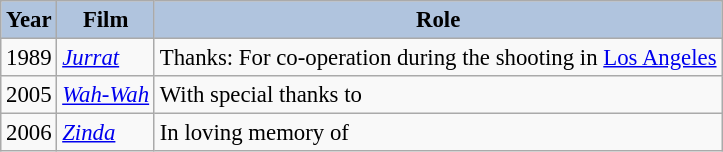<table class="wikitable" style="font-size:95%;">
<tr>
<th style="background:#B0C4DE;">Year</th>
<th style="background:#B0C4DE;">Film</th>
<th style="background:#B0C4DE;">Role</th>
</tr>
<tr>
<td>1989</td>
<td><em><a href='#'>Jurrat</a></em></td>
<td>Thanks: For co-operation during the shooting in <a href='#'>Los Angeles</a></td>
</tr>
<tr>
<td>2005</td>
<td><em><a href='#'>Wah-Wah</a></em></td>
<td>With special thanks to</td>
</tr>
<tr>
<td>2006</td>
<td><em><a href='#'>Zinda</a></em></td>
<td>In loving memory of</td>
</tr>
</table>
